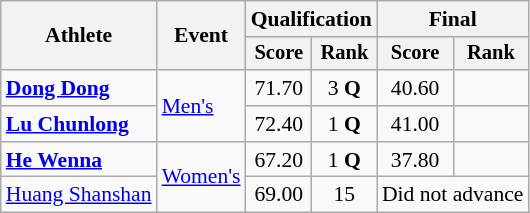<table class="wikitable" style="font-size:90%">
<tr>
<th rowspan="2">Athlete</th>
<th rowspan="2">Event</th>
<th colspan="2">Qualification</th>
<th colspan="2">Final</th>
</tr>
<tr style="font-size:95%">
<th>Score</th>
<th>Rank</th>
<th>Score</th>
<th>Rank</th>
</tr>
<tr align=center>
<td align=left><strong><a href='#'>Dong Dong</a></strong></td>
<td align=left rowspan=2><a href='#'>Men's</a></td>
<td>71.70</td>
<td>3 <strong>Q</strong></td>
<td>40.60</td>
<td></td>
</tr>
<tr align=center>
<td align=left><strong><a href='#'>Lu Chunlong</a></strong></td>
<td>72.40</td>
<td>1 <strong>Q</strong></td>
<td>41.00</td>
<td></td>
</tr>
<tr align=center>
<td align=left><strong><a href='#'>He Wenna</a></strong></td>
<td align=left rowspan=2><a href='#'>Women's</a></td>
<td>67.20</td>
<td>1 <strong>Q</strong></td>
<td>37.80</td>
<td></td>
</tr>
<tr align=center>
<td align=left><a href='#'>Huang Shanshan</a></td>
<td>69.00</td>
<td>15</td>
<td colspan=2>Did not advance</td>
</tr>
</table>
